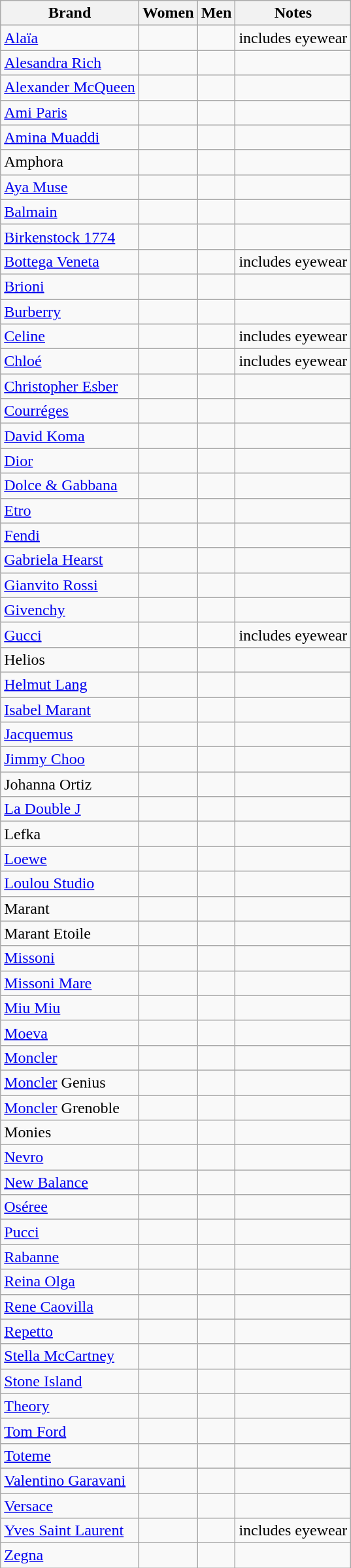<table class="wikitable sortable">
<tr>
<th>Brand</th>
<th>Women</th>
<th>Men</th>
<th>Notes</th>
</tr>
<tr>
<td><a href='#'>Alaïa</a></td>
<td></td>
<td></td>
<td>includes eyewear</td>
</tr>
<tr>
<td><a href='#'>Alesandra Rich</a></td>
<td></td>
<td></td>
<td></td>
</tr>
<tr>
<td><a href='#'>Alexander McQueen</a></td>
<td></td>
<td></td>
<td></td>
</tr>
<tr>
<td><a href='#'>Ami Paris</a></td>
<td></td>
<td></td>
<td></td>
</tr>
<tr>
<td><a href='#'>Amina Muaddi</a></td>
<td></td>
<td></td>
<td></td>
</tr>
<tr>
<td>Amphora</td>
<td></td>
<td></td>
<td></td>
</tr>
<tr>
<td><a href='#'>Aya Muse</a></td>
<td></td>
<td></td>
<td></td>
</tr>
<tr>
<td><a href='#'>Balmain</a></td>
<td></td>
<td></td>
<td></td>
</tr>
<tr>
<td><a href='#'>Birkenstock 1774</a></td>
<td></td>
<td></td>
<td></td>
</tr>
<tr>
<td><a href='#'>Bottega Veneta</a></td>
<td></td>
<td></td>
<td>includes eyewear</td>
</tr>
<tr>
<td><a href='#'>Brioni</a></td>
<td></td>
<td></td>
<td></td>
</tr>
<tr>
<td><a href='#'>Burberry</a></td>
<td></td>
<td></td>
<td></td>
</tr>
<tr>
<td><a href='#'>Celine</a></td>
<td></td>
<td></td>
<td>includes eyewear</td>
</tr>
<tr>
<td><a href='#'>Chloé</a></td>
<td></td>
<td></td>
<td>includes eyewear</td>
</tr>
<tr>
<td><a href='#'>Christopher Esber</a></td>
<td></td>
<td></td>
<td></td>
</tr>
<tr>
<td><a href='#'>Courréges</a></td>
<td></td>
<td></td>
<td></td>
</tr>
<tr>
<td><a href='#'>David Koma</a></td>
<td></td>
<td></td>
<td></td>
</tr>
<tr>
<td><a href='#'>Dior</a></td>
<td></td>
<td></td>
<td></td>
</tr>
<tr>
<td><a href='#'>Dolce & Gabbana</a></td>
<td></td>
<td></td>
<td></td>
</tr>
<tr>
<td><a href='#'>Etro</a></td>
<td></td>
<td></td>
<td></td>
</tr>
<tr>
<td><a href='#'>Fendi</a></td>
<td></td>
<td></td>
<td></td>
</tr>
<tr>
<td><a href='#'>Gabriela Hearst</a></td>
<td></td>
<td></td>
<td></td>
</tr>
<tr>
<td><a href='#'>Gianvito Rossi</a></td>
<td></td>
<td></td>
<td></td>
</tr>
<tr>
<td><a href='#'>Givenchy</a></td>
<td></td>
<td></td>
<td></td>
</tr>
<tr>
<td><a href='#'>Gucci</a></td>
<td></td>
<td></td>
<td>includes eyewear</td>
</tr>
<tr>
<td>Helios</td>
<td></td>
<td></td>
<td></td>
</tr>
<tr>
<td><a href='#'>Helmut Lang</a></td>
<td></td>
<td></td>
<td></td>
</tr>
<tr>
<td><a href='#'>Isabel Marant</a></td>
<td></td>
<td></td>
<td></td>
</tr>
<tr>
<td><a href='#'>Jacquemus</a></td>
<td></td>
<td></td>
<td></td>
</tr>
<tr>
<td><a href='#'>Jimmy Choo</a></td>
<td></td>
<td></td>
<td></td>
</tr>
<tr>
<td>Johanna Ortiz</td>
<td></td>
<td></td>
<td></td>
</tr>
<tr>
<td><a href='#'>La Double J</a></td>
<td></td>
<td></td>
<td></td>
</tr>
<tr>
<td>Lefka</td>
<td></td>
<td></td>
<td></td>
</tr>
<tr>
<td><a href='#'>Loewe</a></td>
<td></td>
<td></td>
<td></td>
</tr>
<tr>
<td><a href='#'>Loulou Studio</a></td>
<td></td>
<td></td>
<td></td>
</tr>
<tr>
<td>Marant</td>
<td></td>
<td></td>
<td></td>
</tr>
<tr>
<td>Marant Etoile</td>
<td></td>
<td></td>
<td></td>
</tr>
<tr>
<td><a href='#'>Missoni</a></td>
<td></td>
<td></td>
<td></td>
</tr>
<tr>
<td><a href='#'>Missoni Mare</a></td>
<td></td>
<td></td>
<td></td>
</tr>
<tr>
<td><a href='#'>Miu Miu</a></td>
<td></td>
<td></td>
<td></td>
</tr>
<tr>
<td><a href='#'>Moeva</a></td>
<td></td>
<td></td>
<td></td>
</tr>
<tr>
<td><a href='#'>Moncler</a></td>
<td></td>
<td></td>
<td></td>
</tr>
<tr>
<td><a href='#'>Moncler</a> Genius</td>
<td></td>
<td></td>
<td></td>
</tr>
<tr>
<td><a href='#'>Moncler</a> Grenoble</td>
<td></td>
<td></td>
<td></td>
</tr>
<tr>
<td>Monies</td>
<td></td>
<td></td>
<td></td>
</tr>
<tr>
<td><a href='#'>Nevro</a></td>
<td></td>
<td></td>
<td></td>
</tr>
<tr>
<td><a href='#'>New Balance</a></td>
<td></td>
<td></td>
<td></td>
</tr>
<tr>
<td><a href='#'>Oséree</a></td>
<td></td>
<td></td>
<td></td>
</tr>
<tr>
<td><a href='#'>Pucci</a></td>
<td></td>
<td></td>
<td></td>
</tr>
<tr>
<td><a href='#'>Rabanne</a></td>
<td></td>
<td></td>
<td></td>
</tr>
<tr>
<td><a href='#'>Reina Olga</a></td>
<td></td>
<td></td>
<td></td>
</tr>
<tr>
<td><a href='#'>Rene Caovilla</a></td>
<td></td>
<td></td>
<td></td>
</tr>
<tr>
<td><a href='#'>Repetto</a></td>
<td></td>
<td></td>
<td></td>
</tr>
<tr>
<td><a href='#'>Stella McCartney</a></td>
<td></td>
<td></td>
<td></td>
</tr>
<tr>
<td><a href='#'>Stone Island</a></td>
<td></td>
<td></td>
<td></td>
</tr>
<tr>
<td><a href='#'>Theory</a></td>
<td></td>
<td></td>
<td></td>
</tr>
<tr>
<td><a href='#'>Tom Ford</a></td>
<td></td>
<td></td>
<td></td>
</tr>
<tr>
<td><a href='#'>Toteme</a></td>
<td></td>
<td></td>
<td></td>
</tr>
<tr>
<td><a href='#'>Valentino Garavani</a></td>
<td></td>
<td></td>
<td></td>
</tr>
<tr>
<td><a href='#'>Versace</a></td>
<td></td>
<td></td>
<td></td>
</tr>
<tr>
<td><a href='#'>Yves Saint Laurent</a></td>
<td></td>
<td></td>
<td>includes eyewear</td>
</tr>
<tr>
<td><a href='#'>Zegna</a></td>
<td></td>
<td></td>
<td></td>
</tr>
</table>
